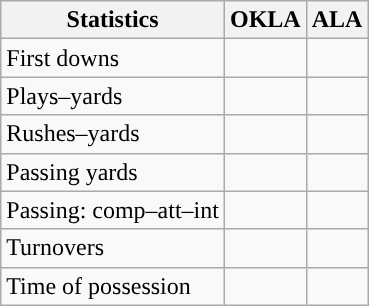<table class="wikitable" style="float:left">
<tr>
<th>Statistics</th>
<th>OKLA</th>
<th>ALA</th>
</tr>
<tr>
<td>First downs</td>
<td></td>
<td></td>
</tr>
<tr>
<td>Plays–yards</td>
<td></td>
<td></td>
</tr>
<tr>
<td>Rushes–yards</td>
<td></td>
<td></td>
</tr>
<tr>
<td>Passing yards</td>
<td></td>
<td></td>
</tr>
<tr>
<td>Passing: comp–att–int</td>
<td></td>
<td></td>
</tr>
<tr>
<td>Turnovers</td>
<td></td>
<td></td>
</tr>
<tr>
<td>Time of possession</td>
<td></td>
<td></td>
</tr>
</table>
